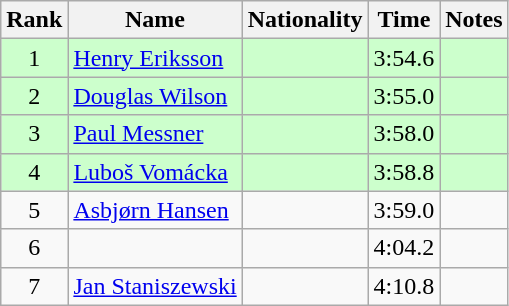<table class="wikitable sortable" style="text-align:center">
<tr>
<th>Rank</th>
<th>Name</th>
<th>Nationality</th>
<th>Time</th>
<th>Notes</th>
</tr>
<tr bgcolor=ccffcc>
<td>1</td>
<td align=left><a href='#'>Henry Eriksson</a></td>
<td align=left></td>
<td>3:54.6</td>
<td></td>
</tr>
<tr bgcolor=ccffcc>
<td>2</td>
<td align=left><a href='#'>Douglas Wilson</a></td>
<td align=left></td>
<td>3:55.0</td>
<td></td>
</tr>
<tr bgcolor=ccffcc>
<td>3</td>
<td align=left><a href='#'>Paul Messner</a></td>
<td align=left></td>
<td>3:58.0</td>
<td></td>
</tr>
<tr bgcolor=ccffcc>
<td>4</td>
<td align=left><a href='#'>Luboš Vomácka</a></td>
<td align=left></td>
<td>3:58.8</td>
<td></td>
</tr>
<tr>
<td>5</td>
<td align=left><a href='#'>Asbjørn Hansen</a></td>
<td align=left></td>
<td>3:59.0</td>
<td></td>
</tr>
<tr>
<td>6</td>
<td align=left></td>
<td align=left></td>
<td>4:04.2</td>
<td></td>
</tr>
<tr>
<td>7</td>
<td align=left><a href='#'>Jan Staniszewski</a></td>
<td align=left></td>
<td>4:10.8</td>
<td></td>
</tr>
</table>
